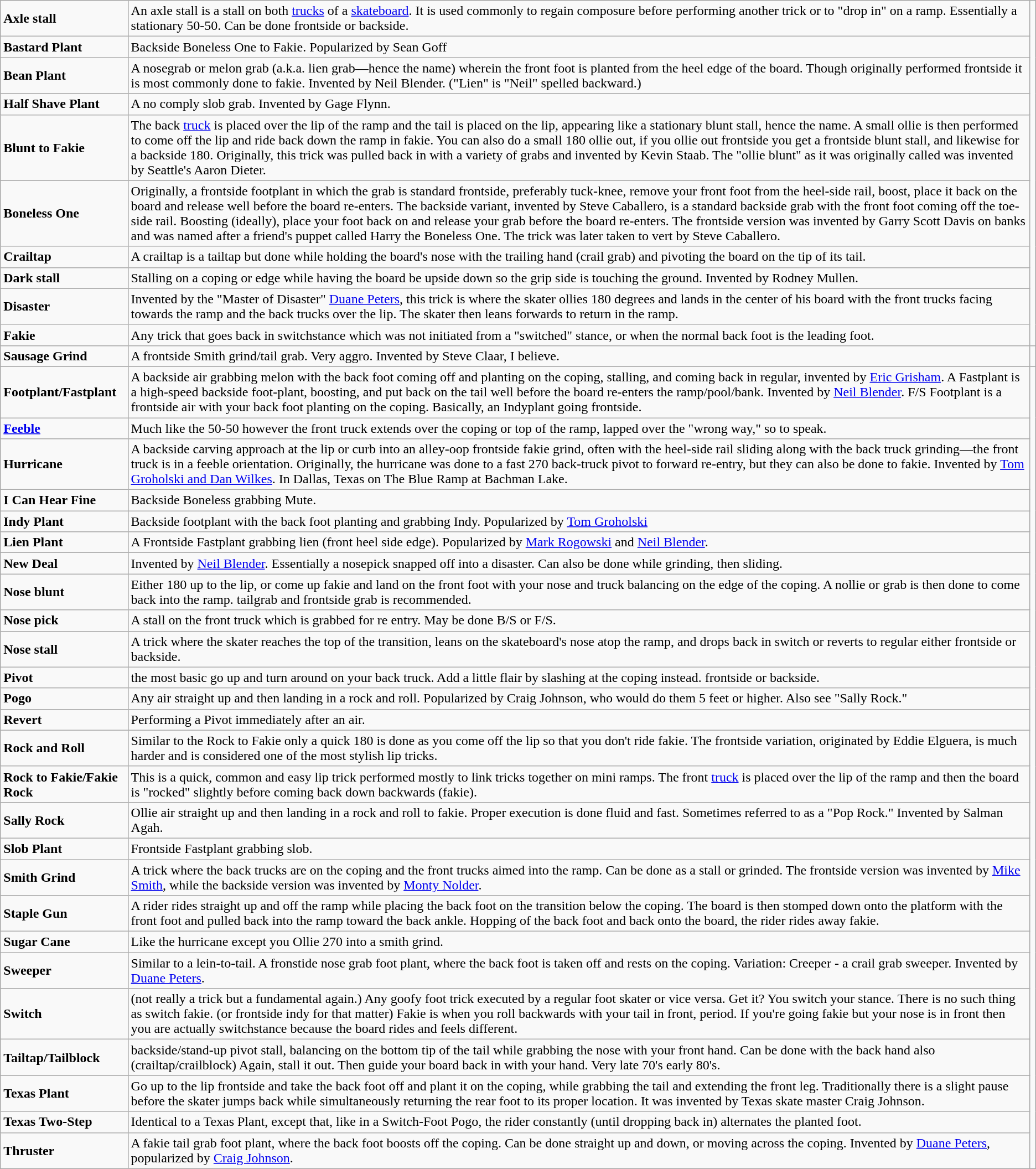<table class="wikitable">
<tr>
<td><strong>Axle stall</strong></td>
<td>An axle stall is a stall on both <a href='#'>trucks</a> of a <a href='#'>skateboard</a>. It is used commonly to regain composure before performing another trick or to "drop in" on a ramp. Essentially a stationary 50-50. Can be done frontside or backside.</td>
</tr>
<tr>
<td><strong>Bastard Plant</strong></td>
<td>Backside Boneless One to Fakie. Popularized by Sean Goff</td>
</tr>
<tr>
<td><strong>Bean Plant</strong></td>
<td>A nosegrab or melon grab (a.k.a. lien grab—hence the name) wherein the front foot is planted from the heel edge of the board. Though originally performed frontside it is most commonly done to fakie. Invented by Neil Blender. ("Lien" is "Neil" spelled backward.)</td>
</tr>
<tr>
<td><strong>Half Shave Plant</strong></td>
<td>A no comply slob grab. Invented by Gage Flynn.</td>
</tr>
<tr>
<td><strong>Blunt to Fakie</strong></td>
<td>The back <a href='#'>truck</a> is placed over the lip of the ramp and the tail is placed on the lip, appearing like a stationary blunt stall, hence the name. A small ollie is then performed to come off the lip and ride back down the ramp in fakie. You can also do a small 180 ollie out, if you ollie out frontside you get a frontside blunt stall, and likewise for a backside 180. Originally, this trick was pulled back in with a variety of grabs and invented by Kevin Staab. The "ollie blunt" as it was originally called was invented by Seattle's Aaron Dieter.</td>
</tr>
<tr>
<td><strong>Boneless One</strong></td>
<td>Originally, a frontside footplant in which the grab is standard frontside, preferably tuck-knee, remove your front foot from the heel-side rail, boost, place it back on the board and release well before the board re-enters. The backside variant, invented by Steve Caballero, is a standard backside grab with the front foot coming off the toe-side rail. Boosting (ideally), place your foot back on and release your grab before the board re-enters. The frontside version was invented by Garry Scott Davis on banks and was named after a friend's puppet called Harry the Boneless One. The trick was later taken to vert by Steve Caballero.</td>
</tr>
<tr>
<td><strong>Crailtap</strong></td>
<td>A crailtap is a tailtap but done while holding the board's nose with the trailing hand (crail grab) and pivoting the board on the tip of its tail.</td>
</tr>
<tr>
<td><strong>Dark stall</strong></td>
<td>Stalling on a coping or edge while having the board be upside down so the grip side is touching the ground. Invented by Rodney Mullen.</td>
</tr>
<tr>
<td><strong>Disaster</strong></td>
<td>Invented by the "Master of Disaster" <a href='#'>Duane Peters</a>, this trick is where the skater ollies 180 degrees and lands in the center of his board with the front trucks facing towards the ramp and the back trucks over the lip. The skater then leans forwards to return in the ramp.</td>
</tr>
<tr>
<td><strong>Fakie</strong></td>
<td>Any trick that goes back in switchstance which was not initiated from a "switched" stance, or when the normal back foot is the leading foot.</td>
</tr>
<tr>
<td><strong>Sausage Grind</strong></td>
<td>A frontside Smith grind/tail grab. Very aggro. Invented by Steve Claar, I believe.</td>
<td></td>
</tr>
<tr>
<td><strong>Footplant/Fastplant</strong></td>
<td>A backside air grabbing melon with the back foot coming off and planting on the coping, stalling, and coming back in regular, invented by <a href='#'>Eric Grisham</a>. A Fastplant is a high-speed backside foot-plant, boosting, and put back on the tail well before the board re-enters the ramp/pool/bank. Invented by <a href='#'>Neil Blender</a>. F/S Footplant is a frontside air with your back foot planting on the coping. Basically, an Indyplant going frontside.</td>
</tr>
<tr>
<td><strong><a href='#'>Feeble</a></strong></td>
<td>Much like the 50-50 however the front truck extends over the coping or top of the ramp, lapped over the "wrong way," so to speak.</td>
</tr>
<tr>
<td><strong>Hurricane</strong></td>
<td>A backside carving approach at the lip or curb into an alley-oop frontside fakie grind, often with the heel-side rail sliding along with the back truck grinding—the front truck is in a feeble orientation. Originally, the hurricane was done to a fast 270 back-truck pivot to forward re-entry, but they can also be done to fakie. Invented by <a href='#'>Tom Groholski and Dan Wilkes</a>. In Dallas, Texas on The Blue Ramp at Bachman Lake.</td>
</tr>
<tr>
<td><strong>I Can Hear Fine</strong></td>
<td>Backside Boneless grabbing Mute.</td>
</tr>
<tr>
<td><strong>Indy Plant</strong></td>
<td>Backside footplant with the back foot planting and grabbing Indy. Popularized by <a href='#'>Tom Groholski</a></td>
</tr>
<tr>
<td><strong>Lien Plant</strong></td>
<td>A Frontside Fastplant grabbing lien (front heel side edge). Popularized by <a href='#'>Mark Rogowski</a> and <a href='#'>Neil Blender</a>.</td>
</tr>
<tr>
<td><strong>New Deal</strong></td>
<td>Invented by <a href='#'>Neil Blender</a>. Essentially a nosepick snapped off into a disaster. Can also be done while grinding, then sliding.</td>
</tr>
<tr>
<td><strong>Nose blunt</strong></td>
<td>Either 180 up to the lip, or come up fakie and land on the front foot with your nose and truck balancing on the edge of the coping. A nollie or grab is then done to come back into the ramp. tailgrab and frontside grab is recommended.</td>
</tr>
<tr>
<td><strong>Nose pick</strong></td>
<td>A stall on the front truck which is grabbed for re entry. May be done B/S or F/S.</td>
</tr>
<tr>
<td><strong>Nose stall</strong></td>
<td>A trick where the skater reaches the top of the transition, leans on the skateboard's nose atop the ramp, and drops back in switch or reverts to regular either frontside or backside.</td>
</tr>
<tr>
<td><strong>Pivot</strong></td>
<td>the most basic go up and turn around on your back truck. Add a little flair by slashing at the coping instead. frontside or backside.</td>
</tr>
<tr>
<td><strong>Pogo</strong></td>
<td>Any air straight up and then landing in a rock and roll. Popularized by Craig Johnson, who would do them 5 feet or higher. Also see "Sally Rock."</td>
</tr>
<tr>
<td><strong>Revert</strong></td>
<td>Performing a Pivot immediately after an air.</td>
</tr>
<tr>
<td><strong>Rock and Roll</strong></td>
<td>Similar to the Rock to Fakie only a quick 180 is done as you come off the lip so that you don't ride fakie. The frontside variation, originated by Eddie Elguera, is much harder and is considered one of the most stylish lip tricks.</td>
</tr>
<tr>
<td><strong>Rock to Fakie/Fakie Rock</strong></td>
<td>This is a quick, common and easy lip trick performed mostly to link tricks together on mini ramps. The front <a href='#'>truck</a> is placed over the lip of the ramp and then the board is "rocked" slightly before coming back down backwards (fakie).</td>
</tr>
<tr>
<td><strong>Sally Rock</strong></td>
<td>Ollie air straight up and then landing in a rock and roll to fakie. Proper execution is done fluid and fast. Sometimes referred to as a "Pop Rock." Invented by Salman Agah.</td>
</tr>
<tr>
<td><strong>Slob Plant</strong></td>
<td>Frontside Fastplant grabbing slob.</td>
</tr>
<tr>
<td><strong>Smith Grind</strong></td>
<td>A trick where the back trucks are on the coping and the front trucks aimed into the ramp. Can be done as a stall or grinded. The frontside version was invented by <a href='#'>Mike Smith</a>, while the backside version was invented by <a href='#'>Monty Nolder</a>.</td>
</tr>
<tr>
<td><strong>Staple Gun</strong></td>
<td>A rider rides straight up and off the ramp while placing the back foot on the transition below the coping. The board is then stomped down onto the platform with the front foot and pulled back into the ramp toward the back ankle. Hopping of the back foot and back onto the board, the rider rides away fakie.</td>
</tr>
<tr>
<td><strong>Sugar Cane</strong></td>
<td>Like the hurricane except you Ollie 270 into a smith grind.</td>
</tr>
<tr>
<td><strong>Sweeper</strong></td>
<td>Similar to a lein-to-tail. A fronstide nose grab foot plant, where the back foot is taken off and rests on the coping. Variation: Creeper - a crail grab sweeper. Invented by <a href='#'>Duane Peters</a>.</td>
</tr>
<tr>
<td><strong>Switch</strong></td>
<td>(not really a trick but a fundamental again.) Any goofy foot trick executed by a regular foot skater or vice versa. Get it? You switch your stance. There is no such thing as switch fakie. (or frontside indy for that matter) Fakie is when you roll backwards with your tail in front, period. If you're going fakie but your nose is in front then you are actually switchstance because the board rides and feels different.</td>
</tr>
<tr>
<td><strong>Tailtap/Tailblock</strong></td>
<td>backside/stand-up pivot stall, balancing on the bottom tip of the tail while grabbing the nose with your front hand. Can be done with the back hand also (crailtap/crailblock) Again, stall it out. Then guide your board back in with your hand. Very late 70's early 80's.</td>
</tr>
<tr>
<td><strong>Texas Plant</strong></td>
<td>Go up to the lip frontside and take the back foot off and plant it on the coping, while grabbing the tail and extending the front leg. Traditionally there is a slight pause before the skater jumps back while simultaneously returning the rear foot to its proper location. It was invented by Texas skate master Craig Johnson.</td>
</tr>
<tr>
<td><strong>Texas Two-Step</strong></td>
<td>Identical to a Texas Plant, except that, like in a Switch-Foot Pogo, the rider constantly (until dropping back in) alternates the planted foot.</td>
</tr>
<tr>
<td><strong>Thruster</strong></td>
<td>A fakie tail grab foot plant, where the back foot boosts off the coping. Can be done straight up and down, or moving across the coping. Invented by <a href='#'>Duane Peters</a>, popularized by <a href='#'>Craig Johnson</a>.</td>
</tr>
</table>
